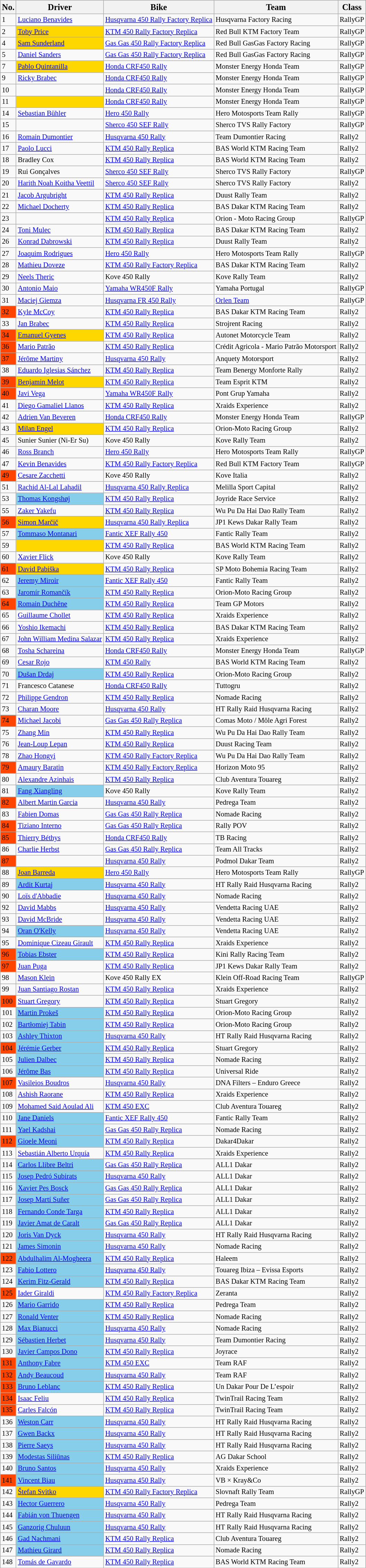<table class="wikitable sortable" style="font-size:85%;">
<tr>
<th><big>No.</big></th>
<th><big>Driver</big></th>
<th><big>Bike</big></th>
<th><big>Team</big></th>
<th><big>Class</big></th>
</tr>
<tr>
<td>1</td>
<td> <a href='#'>Luciano Benavides</a></td>
<td><a href='#'>Husqvarna 450 Rally Factory Replica</a></td>
<td>Husqvarna Factory Racing</td>
<td>RallyGP</td>
</tr>
<tr>
<td>2</td>
<td style="background:gold;"> <a href='#'>Toby Price</a></td>
<td><a href='#'>KTM 450 Rally Factory Replica</a></td>
<td>Red Bull KTM Factory Team</td>
<td>RallyGP</td>
</tr>
<tr>
<td>4</td>
<td style="background:gold;"> <a href='#'>Sam Sunderland</a></td>
<td><a href='#'>Gas Gas 450 Rally Factory Replica</a></td>
<td>Red Bull GasGas Factory Racing</td>
<td>RallyGP</td>
</tr>
<tr>
<td>5</td>
<td> <a href='#'>Daniel Sanders</a></td>
<td><a href='#'>Gas Gas 450 Rally Factory Replica</a></td>
<td>Red Bull GasGas Factory Racing</td>
<td>RallyGP</td>
</tr>
<tr>
<td>7</td>
<td style="background:gold;"> <a href='#'>Pablo Quintanilla</a></td>
<td><a href='#'>Honda CRF450 Rally</a></td>
<td>Monster Energy Honda Team</td>
<td>RallyGP</td>
</tr>
<tr>
<td>9</td>
<td> <a href='#'>Ricky Brabec</a></td>
<td><a href='#'>Honda CRF450 Rally</a></td>
<td>Monster Energy Honda Team</td>
<td>RallyGP</td>
</tr>
<tr>
<td>10</td>
<td> </td>
<td><a href='#'>Honda CRF450 Rally</a></td>
<td>Monster Energy Honda Team</td>
<td>RallyGP</td>
</tr>
<tr>
<td>11</td>
<td style="background:gold;"> </td>
<td><a href='#'>Honda CRF450 Rally</a></td>
<td>Monster Energy Honda Team</td>
<td>RallyGP</td>
</tr>
<tr>
<td>14</td>
<td> <a href='#'>Sebastian Bühler</a></td>
<td><a href='#'>Hero 450 Rally</a></td>
<td>Hero Motosports Team Rally</td>
<td>RallyGP</td>
</tr>
<tr>
<td>15</td>
<td> </td>
<td><a href='#'>Sherco 450 SEF Rally</a></td>
<td>Sherco TVS Rally Factory</td>
<td>RallyGP</td>
</tr>
<tr>
<td>16</td>
<td> <a href='#'>Romain Dumontier</a></td>
<td><a href='#'>Husqvarna 450 Rally</a></td>
<td>Team Dumontier Racing</td>
<td>Rally2</td>
</tr>
<tr>
<td>17</td>
<td> <a href='#'>Paolo Lucci</a></td>
<td><a href='#'>KTM 450 Rally Replica</a></td>
<td>BAS World KTM Racing Team</td>
<td>Rally2</td>
</tr>
<tr>
<td>18</td>
<td> Bradley Cox</td>
<td><a href='#'>KTM 450 Rally Replica</a></td>
<td>BAS World KTM Racing Team</td>
<td>Rally2</td>
</tr>
<tr>
<td>19</td>
<td> Rui Gonçalves</td>
<td><a href='#'>Sherco 450 SEF Rally</a></td>
<td>Sherco TVS Rally Factory</td>
<td>RallyGP</td>
</tr>
<tr>
<td>20</td>
<td> <a href='#'>Harith Noah Koitha Veettil</a></td>
<td><a href='#'>Sherco 450 SEF Rally</a></td>
<td>Sherco TVS Rally Factory</td>
<td>Rally2</td>
</tr>
<tr>
<td>21</td>
<td> <a href='#'>Jacob Argubright</a></td>
<td><a href='#'>KTM 450 Rally Replica</a></td>
<td>Duust Rally Team</td>
<td>Rally2</td>
</tr>
<tr>
<td>22</td>
<td> <a href='#'>Michael Docherty</a></td>
<td><a href='#'>KTM 450 Rally Replica</a></td>
<td>BAS Dakar KTM Racing Team</td>
<td>Rally2</td>
</tr>
<tr>
<td>23</td>
<td> </td>
<td><a href='#'>KTM 450 Rally Replica</a></td>
<td>Orion - Moto Racing Group</td>
<td>RallyGP</td>
</tr>
<tr>
<td>24</td>
<td> <a href='#'>Toni Mulec</a></td>
<td><a href='#'>KTM 450 Rally Replica</a></td>
<td>BAS Dakar KTM Racing Team</td>
<td>Rally2</td>
</tr>
<tr>
<td>26</td>
<td> <a href='#'>Konrad Dabrowski</a></td>
<td><a href='#'>KTM 450 Rally Replica</a></td>
<td>Duust Rally Team</td>
<td>Rally2</td>
</tr>
<tr>
<td>27</td>
<td> <a href='#'>Joaquim Rodrigues</a></td>
<td><a href='#'>Hero 450 Rally</a></td>
<td>Hero Motosports Team Rally</td>
<td>RallyGP</td>
</tr>
<tr>
<td>28</td>
<td> <a href='#'>Mathieu Doveze</a></td>
<td><a href='#'>KTM 450 Rally Factory Replica</a></td>
<td>BAS Dakar KTM Racing Team</td>
<td>Rally2</td>
</tr>
<tr>
<td>29</td>
<td> <a href='#'>Neels Theric</a></td>
<td>Kove 450 Rally</td>
<td>Kove Rally Team</td>
<td>Rally2</td>
</tr>
<tr>
<td>30</td>
<td> <a href='#'>Antonio Maio</a></td>
<td><a href='#'>Yamaha WR450F Rally</a></td>
<td>Yamaha Portugal</td>
<td>RallyGP</td>
</tr>
<tr>
<td>31</td>
<td> <a href='#'>Maciej Giemza</a></td>
<td><a href='#'>Husqvarna FR 450 Rally</a></td>
<td><a href='#'>Orlen Team</a></td>
<td>RallyGP</td>
</tr>
<tr>
<td style="background:orangered;">32</td>
<td> <a href='#'>Kyle McCoy</a></td>
<td><a href='#'>KTM 450 Rally Replica</a></td>
<td>BAS Dakar KTM Racing Team</td>
<td>Rally2</td>
</tr>
<tr>
<td>33</td>
<td> <a href='#'>Jan Brabec</a></td>
<td><a href='#'>KTM 450 Rally Replica</a></td>
<td>Strojrent Racing</td>
<td>Rally2</td>
</tr>
<tr>
<td style="background:orangered;">34</td>
<td style="background:gold;"> <a href='#'>Emanuel Gyenes</a></td>
<td><a href='#'>KTM 450 Rally Replica</a></td>
<td>Autonet Motorcycle Team</td>
<td>Rally2</td>
</tr>
<tr>
<td style="background:orangered;">36</td>
<td> <a href='#'>Mario Patrão</a></td>
<td><a href='#'>KTM 450 Rally Replica</a></td>
<td>Crédit Agricola - Mario Patrão Motorsport</td>
<td>Rally2</td>
</tr>
<tr>
<td style="background:orangered;">37</td>
<td> <a href='#'>Jérôme Martiny</a></td>
<td><a href='#'>Husqvarna 450 Rally</a></td>
<td>Anquety Motorsport</td>
<td>Rally2</td>
</tr>
<tr>
<td>38</td>
<td> <a href='#'>Eduardo Iglesias Sánchez</a></td>
<td><a href='#'>KTM 450 Rally Replica</a></td>
<td>Team Benergy Monforte Rally</td>
<td>Rally2</td>
</tr>
<tr>
<td style="background:orangered;">39</td>
<td style="background:gold;"> <a href='#'>Benjamin Melot</a></td>
<td><a href='#'>KTM 450 Rally Replica</a></td>
<td>Team Esprit KTM</td>
<td>Rally2</td>
</tr>
<tr>
<td style="background:orangered;">40</td>
<td> <a href='#'>Javi Vega</a></td>
<td><a href='#'>Yamaha WR450F Rally</a></td>
<td>Pont Grup Yamaha</td>
<td>Rally2</td>
</tr>
<tr>
<td>41</td>
<td> <a href='#'>Diego Gamaliel Llanos</a></td>
<td><a href='#'>KTM 450 Rally Replica</a></td>
<td>Xraids Experience</td>
<td>Rally2</td>
</tr>
<tr>
<td>42</td>
<td> <a href='#'>Adrien Van Beveren</a></td>
<td><a href='#'>Honda CRF450 Rally</a></td>
<td>Monster Energy Honda Team</td>
<td>RallyGP</td>
</tr>
<tr>
<td>43</td>
<td style="background:gold;"> <a href='#'>Milan Engel</a></td>
<td><a href='#'>KTM 450 Rally Replica</a></td>
<td>Orion-Moto Racing Group</td>
<td>Rally2</td>
</tr>
<tr>
<td>45</td>
<td> Sunier Sunier (Ni-Er Su)</td>
<td>Kove 450 Rally</td>
<td>Kove Rally Team</td>
<td>Rally2</td>
</tr>
<tr>
<td>46</td>
<td> <a href='#'>Ross Branch</a></td>
<td><a href='#'>Hero 450 Rally</a></td>
<td>Hero Motosports Team Rally</td>
<td>RallyGP</td>
</tr>
<tr>
<td>47</td>
<td> <a href='#'>Kevin Benavides</a></td>
<td><a href='#'>KTM 450 Rally Factory Replica</a></td>
<td>Red Bull KTM Factory Team</td>
<td>RallyGP</td>
</tr>
<tr>
<td style="background:orangered;">49</td>
<td> <a href='#'>Cesare Zacchetti</a></td>
<td>Kove 450 Rally</td>
<td>Kove Italia</td>
<td>Rally2</td>
</tr>
<tr>
<td>51</td>
<td> <a href='#'>Rachid Al-Lal Lahadil</a></td>
<td><a href='#'>Husqvarna 450 Rally Replica</a></td>
<td>Melilla Sport Capital</td>
<td>Rally2</td>
</tr>
<tr>
<td>53</td>
<td style="background:skyblue;"> <a href='#'>Thomas Kongshøj</a></td>
<td><a href='#'>KTM 450 Rally Replica</a></td>
<td>Joyride Race Service</td>
<td>Rally2</td>
</tr>
<tr>
<td>55</td>
<td> <a href='#'>Zaker Yakefu</a></td>
<td><a href='#'>KTM 450 Rally Replica</a></td>
<td>Wu Pu Da Hai Dao Rally Team</td>
<td>Rally2</td>
</tr>
<tr>
<td style="background:orangered;">56</td>
<td style="background:gold;"> <a href='#'>Simon Marčič</a></td>
<td><a href='#'>Husqvarna 450 Rally Replica</a></td>
<td>JP1 Kews Dakar Rally Team</td>
<td>Rally2</td>
</tr>
<tr>
<td>57</td>
<td style="background:skyblue;"> <a href='#'>Tommaso Montanari</a></td>
<td><a href='#'>Fantic XEF Rally 450</a></td>
<td>Fantic Rally Team</td>
<td>Rally2</td>
</tr>
<tr>
<td>59</td>
<td style="background:gold;"> </td>
<td><a href='#'>KTM 450 Rally Replica</a></td>
<td>BAS World KTM Racing Team</td>
<td>Rally2</td>
</tr>
<tr>
<td>60</td>
<td> <a href='#'>Xavier Flick</a></td>
<td>Kove 450 Rally</td>
<td>Kove Rally Team</td>
<td>Rally2</td>
</tr>
<tr>
<td style="background:orangered;">61</td>
<td style="background:gold;"> <a href='#'>David Pabiška</a></td>
<td><a href='#'>KTM 450 Rally Replica</a></td>
<td>SP Moto Bohemia Racing Team</td>
<td>Rally2</td>
</tr>
<tr>
<td>62</td>
<td style="background:skyblue;"> <a href='#'>Jeremy Miroir</a></td>
<td><a href='#'>Fantic XEF Rally 450</a></td>
<td>Fantic Rally Team</td>
<td>Rally2</td>
</tr>
<tr>
<td>63</td>
<td style="background:skyblue;"> <a href='#'>Jaromír Romančík</a></td>
<td><a href='#'>KTM 450 Rally Replica</a></td>
<td>Orion-Moto Racing Group</td>
<td>Rally2</td>
</tr>
<tr>
<td style="background:orangered;">64</td>
<td style="background:skyblue;"> <a href='#'>Romain Duchêne</a></td>
<td><a href='#'>KTM 450 Rally Replica</a></td>
<td>Team GP Motors</td>
<td>Rally2</td>
</tr>
<tr>
<td>65</td>
<td> <a href='#'>Guillaume Chollet</a></td>
<td><a href='#'>KTM 450 Rally  Replica</a></td>
<td>Xraids Experience</td>
<td>Rally2</td>
</tr>
<tr>
<td>66</td>
<td> <a href='#'>Yoshio Ikemachi</a></td>
<td><a href='#'>KTM 450 Rally Replica</a></td>
<td>BAS Dakar KTM Racing Team</td>
<td>Rally2</td>
</tr>
<tr>
<td>67</td>
<td> <a href='#'>John William Medina Salazar</a></td>
<td><a href='#'>KTM 450 Rally Replica</a></td>
<td>Xraids Experience</td>
<td>Rally2</td>
</tr>
<tr>
<td>68</td>
<td> <a href='#'>Tosha Schareina</a></td>
<td><a href='#'>Honda CRF450 Rally</a></td>
<td>Monster Energy Honda Team</td>
<td>RallyGP</td>
</tr>
<tr>
<td>69</td>
<td> <a href='#'>Cesar Rojo</a></td>
<td><a href='#'>KTM 450 Rally</a></td>
<td>BAS World KTM Racing Team</td>
<td>Rally2</td>
</tr>
<tr>
<td>70</td>
<td style="background:skyblue;"> <a href='#'>Dušan Drdaj</a></td>
<td><a href='#'>KTM 450 Rally Replica</a></td>
<td>Orion-Moto Racing Group</td>
<td>Rally2</td>
</tr>
<tr>
<td>71</td>
<td> Francesco Catanese</td>
<td><a href='#'>Honda CRF450 Rally</a></td>
<td>Tuttogru</td>
<td>Rally2</td>
</tr>
<tr>
<td>72</td>
<td> <a href='#'>Philippe Gendron</a></td>
<td><a href='#'>KTM 450 Rally Replica</a></td>
<td>Nomade Racing</td>
<td>Rally2</td>
</tr>
<tr>
<td>73</td>
<td> <a href='#'>Charan Moore</a></td>
<td><a href='#'>Husqvarna 450 Rally</a></td>
<td>HT Rally Raid Husqvarna Racing</td>
<td>Rally2</td>
</tr>
<tr>
<td style="background:orangered;">74</td>
<td> <a href='#'>Michael Jacobi</a></td>
<td><a href='#'>Gas Gas 450 Rally Replica</a></td>
<td>Comas Moto / Môle Agri Forest</td>
<td>Rally2</td>
</tr>
<tr>
<td>75</td>
<td> <a href='#'>Zhang Min</a></td>
<td><a href='#'>KTM 450 Rally Replica</a></td>
<td>Wu Pu Da Hai Dao Rally Team</td>
<td>Rally2</td>
</tr>
<tr>
<td>76</td>
<td> <a href='#'>Jean-Loup Lepan</a></td>
<td><a href='#'>KTM 450 Rally Replica</a></td>
<td>Duust Racing Team</td>
<td>Rally2</td>
</tr>
<tr>
<td>78</td>
<td> <a href='#'>Zhao Hongyi</a></td>
<td><a href='#'>KTM 450 Rally Factory Replica</a></td>
<td>Wu Pu Da Hai Dao Rally Team</td>
<td>Rally2</td>
</tr>
<tr>
<td style="background:orangered;">79</td>
<td> <a href='#'>Amaury Baratin</a></td>
<td><a href='#'>KTM 450 Rally Factory Replica</a></td>
<td>Horizon Moto 95</td>
<td>Rally2</td>
</tr>
<tr>
<td>80</td>
<td> <a href='#'>Alexandre Azinhais</a></td>
<td><a href='#'>KTM 450 Rally Replica</a></td>
<td>Club Aventura Touareg</td>
<td>Rally2</td>
</tr>
<tr>
<td>81</td>
<td style="background:skyblue;"> <a href='#'>Fang Xiangling</a></td>
<td>Kove 450 Rally</td>
<td>Kove Rally Team</td>
<td>Rally2</td>
</tr>
<tr>
<td style="background:orangered;">82</td>
<td> <a href='#'>Albert Martin Garcia</a></td>
<td><a href='#'>Husqvarna 450 Rally</a></td>
<td>Pedrega Team</td>
<td>Rally2</td>
</tr>
<tr>
<td>83</td>
<td> <a href='#'>Fabien Domas</a></td>
<td><a href='#'>Gas Gas 450 Rally Replica</a></td>
<td>Nomade Racing</td>
<td>Rally2</td>
</tr>
<tr>
<td style="background:orangered;">84</td>
<td> <a href='#'>Tiziano Interno</a></td>
<td><a href='#'>Gas Gas 450 Rally Replica</a></td>
<td>Rally POV</td>
<td>Rally2</td>
</tr>
<tr>
<td style="background:orangered;">85</td>
<td> <a href='#'>Thierry Béthys</a></td>
<td><a href='#'>Honda CRF450 Rally</a></td>
<td>TB Racing</td>
<td>Rally2</td>
</tr>
<tr>
<td>86</td>
<td> <a href='#'>Charlie Herbst</a></td>
<td><a href='#'>Gas Gas 450 Rally Replica</a></td>
<td>Team All Tracks</td>
<td>Rally2</td>
</tr>
<tr>
<td style="background:orangered;">87</td>
<td> </td>
<td><a href='#'>Husqvarna 450 Rally</a></td>
<td>Podmol Dakar Team</td>
<td>Rally2</td>
</tr>
<tr>
<td>88</td>
<td style="background:gold;"> <a href='#'>Joan Barreda</a></td>
<td><a href='#'>Hero 450 Rally</a></td>
<td>Hero Motosports Team Rally</td>
<td>RallyGP</td>
</tr>
<tr>
<td>89</td>
<td style="background:skyblue;"> <a href='#'>Ardit Kurtaj</a></td>
<td><a href='#'>Husqvarna 450 Rally</a></td>
<td>HT Rally Raid Husqvarna Racing</td>
<td>Rally2</td>
</tr>
<tr>
<td>90</td>
<td> <a href='#'>Loïs d'Abbadie</a></td>
<td><a href='#'>Husqvarna 450 Rally</a></td>
<td>Nomade Racing</td>
<td>Rally2</td>
</tr>
<tr>
<td>92</td>
<td> <a href='#'>David Mabbs</a></td>
<td><a href='#'>Husqvarna 450 Rally</a></td>
<td>Vendetta Racing UAE</td>
<td>Rally2</td>
</tr>
<tr>
<td>93</td>
<td> <a href='#'>David McBride</a></td>
<td><a href='#'>Husqvarna 450 Rally</a></td>
<td>Vendetta Racing UAE</td>
<td>Rally2</td>
</tr>
<tr>
<td>94</td>
<td style="background:skyblue;"> <a href='#'>Oran O'Kelly</a></td>
<td><a href='#'>Husqvarna 450 Rally</a></td>
<td>Vendetta Racing UAE</td>
<td>Rally2</td>
</tr>
<tr>
<td>95</td>
<td> <a href='#'>Dominique Cizeau Girault</a></td>
<td><a href='#'>KTM 450 Rally Replica</a></td>
<td>Xraids Experience</td>
<td>Rally2</td>
</tr>
<tr>
<td style="background:orangered;">96</td>
<td style="background:skyblue;"> <a href='#'>Tobias Ebster</a></td>
<td><a href='#'>KTM 450 Rally Replica</a></td>
<td>Kini Rally Racing Team</td>
<td>Rally2</td>
</tr>
<tr>
<td style="background:orangered;">97</td>
<td> <a href='#'>Juan Puga</a></td>
<td><a href='#'>KTM 450 Rally Replica</a></td>
<td>JP1 Kews Dakar Rally Team</td>
<td>Rally2</td>
</tr>
<tr>
<td>98</td>
<td> <a href='#'>Mason Klein</a></td>
<td>Kove 450 Rally EX</td>
<td>Klein Off-Road Racing Team</td>
<td>RallyGP</td>
</tr>
<tr>
<td>99</td>
<td> <a href='#'>Juan Santiago Rostan</a></td>
<td><a href='#'>KTM 450 Rally Replica</a></td>
<td>Xraids Experience</td>
<td>Rally2</td>
</tr>
<tr>
<td style="background:orangered;">100</td>
<td> <a href='#'>Stuart Gregory</a></td>
<td><a href='#'>KTM 450 Rally Replica</a></td>
<td>Stuart Gregory</td>
<td>Rally2</td>
</tr>
<tr>
<td>101</td>
<td style="background:skyblue;"> <a href='#'>Martin Prokeš</a></td>
<td><a href='#'>KTM 450 Rally Replica</a></td>
<td>Orion-Moto Racing Group</td>
<td>Rally2</td>
</tr>
<tr>
<td>102</td>
<td style="background:skyblue;"> <a href='#'>Bartłomiej Tabin</a></td>
<td><a href='#'>KTM 450 Rally Replica</a></td>
<td>Orion-Moto Racing Group</td>
<td>Rally2</td>
</tr>
<tr>
<td>103</td>
<td style="background:skyblue;"> <a href='#'>Ashley Thixton</a></td>
<td><a href='#'>Husqvarna 450 Rally</a></td>
<td>HT Rally Raid Husqvarna Racing</td>
<td>Rally2</td>
</tr>
<tr>
<td style="background:orangered;">104</td>
<td style="background:skyblue;"> <a href='#'>Jérémie Gerber</a></td>
<td><a href='#'>KTM 450 Rally Replica</a></td>
<td>Stuart Gregory</td>
<td>Rally2</td>
</tr>
<tr>
<td>105</td>
<td style="background:skyblue;"> <a href='#'>Julien Dalbec</a></td>
<td><a href='#'>KTM 450 Rally Replica</a></td>
<td>Nomade Racing</td>
<td>Rally2</td>
</tr>
<tr>
<td>106</td>
<td style="background:skyblue;"> <a href='#'>Jérôme Bas</a></td>
<td><a href='#'>KTM 450 Rally Replica</a></td>
<td>Universal Ride</td>
<td>Rally2</td>
</tr>
<tr>
<td style="background:orangered;">107</td>
<td> <a href='#'>Vasileios Boudros</a></td>
<td><a href='#'>Husqvarna 450 Rally</a></td>
<td>DNA Filters – Enduro Greece</td>
<td>Rally2</td>
</tr>
<tr>
<td>108</td>
<td> <a href='#'>Ashish Raorane</a></td>
<td><a href='#'>KTM 450 Rally Replica</a></td>
<td>Xraids Experience</td>
<td>Rally2</td>
</tr>
<tr>
<td>109</td>
<td> <a href='#'>Mohamed Said Aoulad Ali</a></td>
<td><a href='#'>KTM 450 EXC</a></td>
<td>Club Aventura Touareg</td>
<td>Rally2</td>
</tr>
<tr>
<td>110</td>
<td style="background:skyblue;"> <a href='#'>Jane Daniels</a></td>
<td><a href='#'>Fantic XEF Rally 450</a></td>
<td>Fantic Rally Team</td>
<td>Rally2</td>
</tr>
<tr>
<td>111</td>
<td style="background:skyblue;"> <a href='#'>Yael Kadshai</a></td>
<td><a href='#'>Gas Gas 450 Rally Replica</a></td>
<td>Nomade Racing</td>
<td>Rally2</td>
</tr>
<tr>
<td style="background:orangered;">112</td>
<td style="background:skyblue;"> <a href='#'>Gioele Meoni</a></td>
<td><a href='#'>KTM 450 Rally Replica</a></td>
<td>Dakar4Dakar</td>
<td>Rally2</td>
</tr>
<tr>
<td>113</td>
<td> <a href='#'>Sebastián Alberto Urquía</a></td>
<td><a href='#'>KTM 450 Rally Replica</a></td>
<td>Xraids Experience</td>
<td>Rally2</td>
</tr>
<tr>
<td>114</td>
<td style="background:skyblue;"> <a href='#'>Carlos Llibre Beltri</a></td>
<td><a href='#'>Gas Gas 450 Rally Replica</a></td>
<td>ALL1 Dakar</td>
<td>Rally2</td>
</tr>
<tr>
<td>115</td>
<td style="background:skyblue;"> <a href='#'>Josep Pedró Subirats</a></td>
<td><a href='#'>Husqvarna 450 Rally</a></td>
<td>ALL1 Dakar</td>
<td>Rally2</td>
</tr>
<tr>
<td>116</td>
<td style="background:skyblue;"> <a href='#'>Xavier Pes Bosck</a></td>
<td><a href='#'>Gas Gas 450 Rally Replica</a></td>
<td>ALL1 Dakar</td>
<td>Rally2</td>
</tr>
<tr>
<td>117</td>
<td style="background:skyblue;"> <a href='#'>Josep Martí Suñer</a></td>
<td><a href='#'>Gas Gas 450 Rally Replica</a></td>
<td>ALL1 Dakar</td>
<td>Rally2</td>
</tr>
<tr>
<td>118</td>
<td style="background:skyblue;"> <a href='#'>Fernando Conde Targa</a></td>
<td><a href='#'>KTM 450 Rally Replica</a></td>
<td>ALL1 Dakar</td>
<td>Rally2</td>
</tr>
<tr>
<td>119</td>
<td style="background:skyblue;"> <a href='#'>Javier Amat de Caralt</a></td>
<td><a href='#'>Gas Gas 450 Rally Replica</a></td>
<td>ALL1 Dakar</td>
<td>Rally2</td>
</tr>
<tr>
<td>120</td>
<td style="background:skyblue;"> <a href='#'>Joris Van Dyck</a></td>
<td><a href='#'>Husqvarna 450 Rally</a></td>
<td>HT Rally Raid Husqvarna Racing</td>
<td>Rally2</td>
</tr>
<tr>
<td>121</td>
<td style="background:skyblue;"> <a href='#'>James Simonin</a></td>
<td><a href='#'>Husqvarna 450 Rally</a></td>
<td>Nomade Racing</td>
<td>Rally2</td>
</tr>
<tr>
<td style="background:orangered;">122</td>
<td style="background:skyblue;"> <a href='#'>Abdulhalim Al-Mogheera</a></td>
<td><a href='#'>KTM 450 Rally Replica</a></td>
<td>Haleem</td>
<td>Rally2</td>
</tr>
<tr>
<td>123</td>
<td style="background:skyblue;"> <a href='#'>Fabio Lottero</a></td>
<td><a href='#'>Husqvarna 450 Rally</a></td>
<td>Touareg Ibiza – Evissa Esports</td>
<td>Rally2</td>
</tr>
<tr>
<td>124</td>
<td style="background:skyblue;"> <a href='#'>Kerim Fitz-Gerald</a></td>
<td><a href='#'>KTM 450 Rally Replica</a></td>
<td>BAS Dakar KTM Racing Team</td>
<td>Rally2</td>
</tr>
<tr>
<td style="background:orangered;">125</td>
<td> <a href='#'>Iader Giraldi</a></td>
<td><a href='#'>KTM 450 Rally Factory Replica</a></td>
<td>Zeranta</td>
<td>Rally2</td>
</tr>
<tr>
<td>126</td>
<td style="background:skyblue;"> <a href='#'>Mario Garrido</a></td>
<td><a href='#'>KTM 450 Rally Replica</a></td>
<td>Pedrega Team</td>
<td>Rally2</td>
</tr>
<tr>
<td>127</td>
<td style="background:skyblue;"> <a href='#'>Ronald Venter</a></td>
<td><a href='#'>KTM 450 Rally Replica</a></td>
<td>Nomade Racing</td>
<td>Rally2</td>
</tr>
<tr>
<td>128</td>
<td style="background:skyblue;"> <a href='#'>Max Bianucci</a></td>
<td><a href='#'>Husqvarna 450 Rally</a></td>
<td>Nomade Racing</td>
<td>Rally2</td>
</tr>
<tr>
<td>129</td>
<td style="background:skyblue;"> <a href='#'>Sébastien Herbet</a></td>
<td><a href='#'>Husqvarna 450 Rally</a></td>
<td>Team Dumontier Racing</td>
<td>Rally2</td>
</tr>
<tr>
<td>130</td>
<td style="background:skyblue;"> <a href='#'>Javier Campos Dono</a></td>
<td><a href='#'>KTM 450 Rally Replica</a></td>
<td>Joyrace</td>
<td>Rally2</td>
</tr>
<tr>
<td style="background:orangered;">131</td>
<td style="background:skyblue;"> <a href='#'>Anthony Fabre</a></td>
<td><a href='#'>KTM 450 EXC</a></td>
<td>Team RAF</td>
<td>Rally2</td>
</tr>
<tr>
<td style="background:orangered;">132</td>
<td style="background:skyblue;"> <a href='#'>Andy Beaucoud</a></td>
<td><a href='#'>Husqvarna 450 Rally</a></td>
<td>Team RAF</td>
<td>Rally2</td>
</tr>
<tr>
<td style="background:orangered;">133</td>
<td style="background:skyblue;"> <a href='#'>Bruno Leblanc</a></td>
<td><a href='#'>KTM 450 Rally Replica</a></td>
<td>Un Dakar Pour De L’espoir</td>
<td>Rally2</td>
</tr>
<tr>
<td style="background:orangered;">134</td>
<td> <a href='#'>Isaac Feliu</a></td>
<td><a href='#'>KTM 450 Rally Replica</a></td>
<td>TwinTrail Racing Team</td>
<td>Rally2</td>
</tr>
<tr>
<td style="background:orangered;">135</td>
<td> <a href='#'>Carles Falcón</a></td>
<td><a href='#'>KTM 450 Rally Replica</a></td>
<td>TwinTrail Racing Team</td>
<td>Rally2</td>
</tr>
<tr>
<td>136</td>
<td style="background:skyblue;"> <a href='#'>Weston Carr</a></td>
<td><a href='#'>Husqvarna 450 Rally</a></td>
<td>HT Rally Raid Husqvarna Racing</td>
<td>Rally2</td>
</tr>
<tr>
<td>137</td>
<td style="background:skyblue;"> <a href='#'>Gwen Backx</a></td>
<td><a href='#'>Husqvarna 450 Rally</a></td>
<td>HT Rally Raid Husqvarna Racing</td>
<td>Rally2</td>
</tr>
<tr>
<td>138</td>
<td style="background:skyblue;"> <a href='#'>Pierre Saeys</a></td>
<td><a href='#'>Husqvarna 450 Rally</a></td>
<td>HT Rally Raid Husqvarna Racing</td>
<td>Rally2</td>
</tr>
<tr>
<td>139</td>
<td style="background:skyblue;"> <a href='#'>Modestas Siliūnas</a></td>
<td><a href='#'>KTM 450 Rally Replica</a></td>
<td>AG Dakar School</td>
<td>Rally2</td>
</tr>
<tr>
<td>140</td>
<td style="background:skyblue;"> <a href='#'>Bruno Santos</a></td>
<td><a href='#'>Husqvarna 450 Rally</a></td>
<td>Xraids Experience</td>
<td>Rally2</td>
</tr>
<tr>
<td style="background:orangered;">141</td>
<td style="background:skyblue;"> <a href='#'>Vincent Biau</a></td>
<td><a href='#'>Husqvarna 450 Rally</a></td>
<td>VB × Kray&Co</td>
<td>Rally2</td>
</tr>
<tr>
<td>142</td>
<td style="background:gold;"> <a href='#'>Štefan Svitko</a></td>
<td><a href='#'>KTM 450 Rally Factory Replica</a></td>
<td>Slovnaft Rally Team</td>
<td>RallyGP</td>
</tr>
<tr>
<td>143</td>
<td style="background:skyblue;"> <a href='#'>Hector Guerrero</a></td>
<td><a href='#'>Husqvarna 450 Rally</a></td>
<td>Pedrega Team</td>
<td>Rally2</td>
</tr>
<tr>
<td>144</td>
<td style="background:skyblue;"> <a href='#'>Fabián von Thuengen</a></td>
<td><a href='#'>Husqvarna 450 Rally</a></td>
<td>HT Rally Raid Husqvarna Racing</td>
<td>Rally2</td>
</tr>
<tr>
<td>145</td>
<td style="background:skyblue;"> <a href='#'>Ganzorig Chuluun</a></td>
<td><a href='#'>Husqvarna 450 Rally</a></td>
<td>HT Rally Raid Husqvarna Racing</td>
<td>Rally2</td>
</tr>
<tr>
<td>146</td>
<td style="background:skyblue;"> <a href='#'>Gad Nachmani</a></td>
<td><a href='#'>KTM 450 Rally Replica</a></td>
<td>Club Aventura Touareg</td>
<td>Rally2</td>
</tr>
<tr>
<td>147</td>
<td style="background:skyblue;"> <a href='#'>Mathieu Girard</a></td>
<td><a href='#'>KTM 450 Rally Replica</a></td>
<td>Nomade Racing</td>
<td>Rally2</td>
</tr>
<tr>
<td>148</td>
<td> <a href='#'>Tomás de Gavardo</a></td>
<td><a href='#'>KTM 450 Rally Replica</a></td>
<td>BAS World KTM Racing Team</td>
<td>Rally2</td>
</tr>
<tr>
</tr>
</table>
